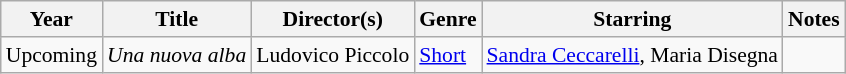<table class="wikitable sortable" style="font-size:90%">
<tr>
<th>Year</th>
<th>Title</th>
<th>Director(s)</th>
<th>Genre</th>
<th>Starring</th>
<th>Notes</th>
</tr>
<tr>
<td>Upcoming</td>
<td><em>Una nuova alba</em></td>
<td>Ludovico Piccolo</td>
<td><a href='#'>Short</a></td>
<td><a href='#'>Sandra Ceccarelli</a>, Maria Disegna</td>
<td></td>
</tr>
</table>
